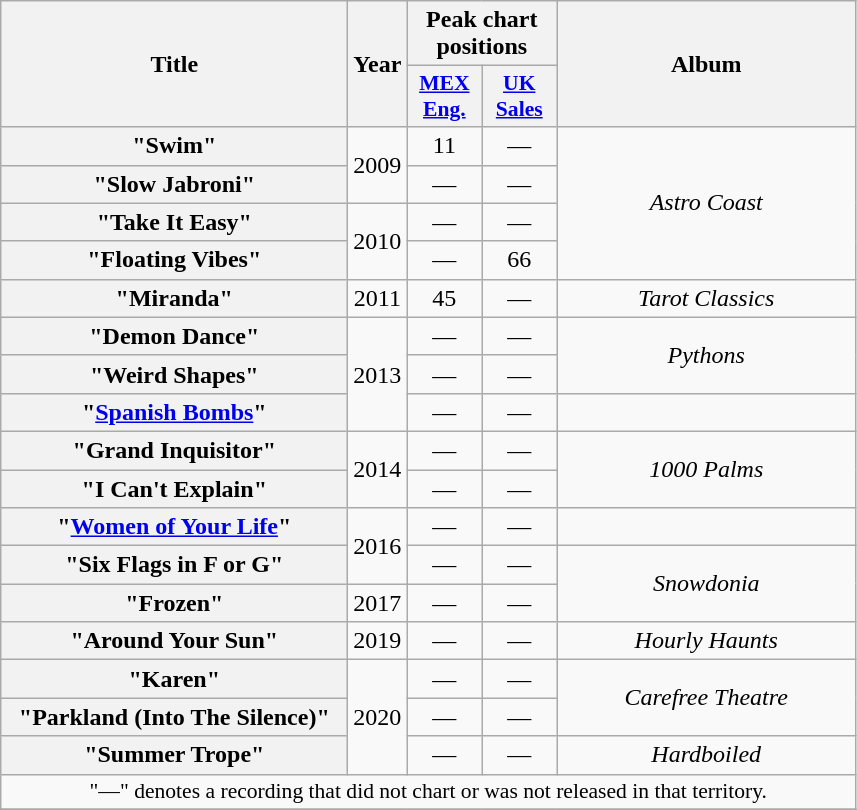<table class="wikitable plainrowheaders" style="text-align:center;">
<tr>
<th scope="col" rowspan="2" style="width:14em">Title</th>
<th scope="col" rowspan="2" style="width:1em">Year</th>
<th scope="col" colspan="2">Peak chart positions</th>
<th scope="col" rowspan="2" style="width:12em">Album</th>
</tr>
<tr>
<th scope="col" style="width:3em;font-size:90%;"><a href='#'>MEX<br>Eng.</a><br></th>
<th scope="col" style="width:3em;font-size:90%;"><a href='#'>UK<br>Sales</a><br></th>
</tr>
<tr>
<th scope="row">"Swim"</th>
<td rowspan="2">2009</td>
<td>11</td>
<td>—</td>
<td rowspan="4"><em>Astro Coast</em></td>
</tr>
<tr>
<th scope="row">"Slow Jabroni"</th>
<td>—</td>
<td>—</td>
</tr>
<tr>
<th scope="row">"Take It Easy"</th>
<td rowspan="2">2010</td>
<td>—</td>
<td>—</td>
</tr>
<tr>
<th scope="row">"Floating Vibes"</th>
<td>—</td>
<td>66</td>
</tr>
<tr>
<th scope="row">"Miranda"</th>
<td>2011</td>
<td>45</td>
<td>—</td>
<td><em>Tarot Classics</em></td>
</tr>
<tr>
<th scope="row">"Demon Dance"</th>
<td rowspan="3">2013</td>
<td>—</td>
<td>—</td>
<td rowspan="2"><em>Pythons</em></td>
</tr>
<tr>
<th scope="row">"Weird Shapes"</th>
<td>—</td>
<td>—</td>
</tr>
<tr>
<th scope="row">"<a href='#'>Spanish Bombs</a>"</th>
<td>—</td>
<td>—</td>
<td></td>
</tr>
<tr>
<th scope="row">"Grand Inquisitor"</th>
<td rowspan="2">2014</td>
<td>—</td>
<td>—</td>
<td rowspan="2"><em>1000 Palms</em></td>
</tr>
<tr>
<th scope="row">"I Can't Explain"</th>
<td>—</td>
<td>—</td>
</tr>
<tr>
<th scope="row">"<a href='#'>Women of Your Life</a>"</th>
<td rowspan="2">2016</td>
<td>—</td>
<td>—</td>
<td></td>
</tr>
<tr>
<th scope="row">"Six Flags in F or G"</th>
<td>—</td>
<td>—</td>
<td rowspan="2"><em>Snowdonia</em></td>
</tr>
<tr>
<th scope="row">"Frozen"</th>
<td>2017</td>
<td>—</td>
<td>—</td>
</tr>
<tr>
<th scope="row">"Around Your Sun"</th>
<td>2019</td>
<td>—</td>
<td>—</td>
<td><em>Hourly Haunts</em></td>
</tr>
<tr>
<th scope="row">"Karen"</th>
<td rowspan="3">2020</td>
<td>—</td>
<td>—</td>
<td rowspan="2"><em>Carefree Theatre</em></td>
</tr>
<tr>
<th scope="row">"Parkland (Into The Silence)"</th>
<td>—</td>
<td>—</td>
</tr>
<tr>
<th scope="row">"Summer Trope"<br></th>
<td>—</td>
<td>—</td>
<td><em>Hardboiled</em></td>
</tr>
<tr>
<td colspan="10" style="font-size:90%">"—" denotes a recording that did not chart or was not released in that territory.</td>
</tr>
<tr>
</tr>
</table>
